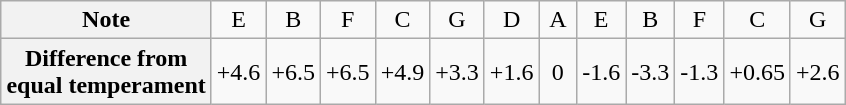<table class="wikitable" style="margin:2.5em auto; text-align:center">
<tr>
<th>Note</th>
<td>E</td>
<td>B</td>
<td>F</td>
<td>C</td>
<td>G</td>
<td>D</td>
<td> A </td>
<td>E</td>
<td>B</td>
<td>F</td>
<td>C</td>
<td>G</td>
</tr>
<tr>
<th>Difference from<br>equal temperament</th>
<td>+4.6</td>
<td>+6.5</td>
<td>+6.5</td>
<td>+4.9</td>
<td>+3.3</td>
<td>+1.6</td>
<td>0</td>
<td>-1.6</td>
<td>-3.3</td>
<td>-1.3</td>
<td>+0.65</td>
<td>+2.6</td>
</tr>
</table>
